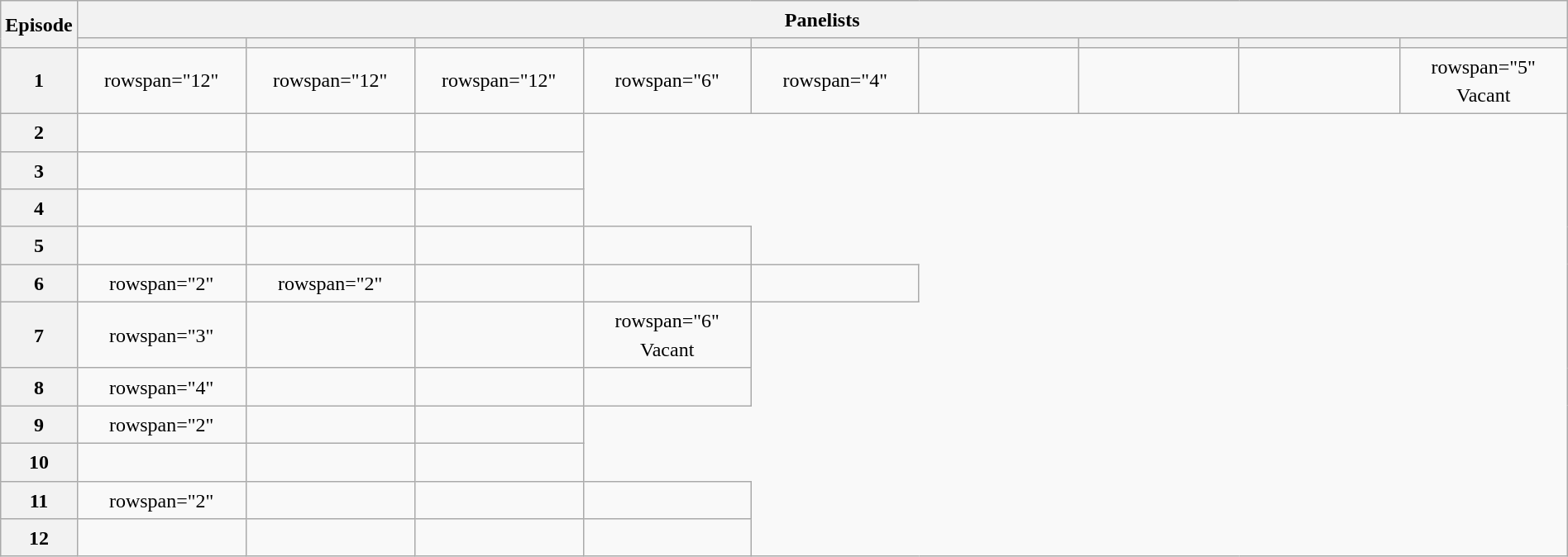<table class="wikitable plainrowheaders mw-collapsible" style="text-align:center; line-height:23px; width:100%;">
<tr>
<th rowspan="2" width="1%">Episode</th>
<th colspan="9">Panelists</th>
</tr>
<tr>
<th width="11%"></th>
<th width="11%"></th>
<th width="11%"></th>
<th width="11%"></th>
<th width="11%"></th>
<th width="11%"></th>
<th width="11%"></th>
<th width="11%"></th>
<th width="11%"></th>
</tr>
<tr>
<th>1</th>
<td>rowspan="12" </td>
<td>rowspan="12" </td>
<td>rowspan="12" </td>
<td>rowspan="6" </td>
<td>rowspan="4" </td>
<td></td>
<td></td>
<td></td>
<td>rowspan="5"  Vacant</td>
</tr>
<tr>
<th>2</th>
<td></td>
<td></td>
<td></td>
</tr>
<tr>
<th>3</th>
<td></td>
<td></td>
<td></td>
</tr>
<tr>
<th>4</th>
<td></td>
<td></td>
<td></td>
</tr>
<tr>
<th>5</th>
<td></td>
<td></td>
<td></td>
<td></td>
</tr>
<tr>
<th>6</th>
<td>rowspan="2" </td>
<td>rowspan="2" </td>
<td></td>
<td></td>
<td></td>
</tr>
<tr>
<th>7</th>
<td>rowspan="3" </td>
<td></td>
<td></td>
<td>rowspan="6"  Vacant</td>
</tr>
<tr>
<th>8</th>
<td>rowspan="4" </td>
<td></td>
<td></td>
<td></td>
</tr>
<tr>
<th>9</th>
<td>rowspan="2" </td>
<td></td>
<td></td>
</tr>
<tr>
<th>10</th>
<td></td>
<td></td>
<td></td>
</tr>
<tr>
<th>11</th>
<td>rowspan="2" </td>
<td></td>
<td></td>
<td></td>
</tr>
<tr>
<th>12</th>
<td></td>
<td></td>
<td></td>
<td></td>
</tr>
</table>
